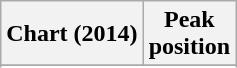<table class="wikitable sortable plainrowheaders" style="text-align:center">
<tr>
<th scope="col">Chart (2014)</th>
<th scope="col">Peak<br>position</th>
</tr>
<tr>
</tr>
<tr>
</tr>
</table>
